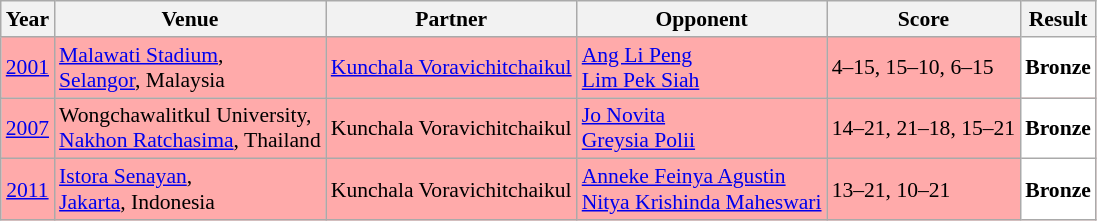<table class="sortable wikitable" style="font-size: 90%;">
<tr>
<th>Year</th>
<th>Venue</th>
<th>Partner</th>
<th>Opponent</th>
<th>Score</th>
<th>Result</th>
</tr>
<tr style="background:#FFAAAA">
<td align="center"><a href='#'>2001</a></td>
<td align="left"><a href='#'>Malawati Stadium</a>,<br><a href='#'>Selangor</a>, Malaysia</td>
<td align="left"> <a href='#'>Kunchala Voravichitchaikul</a></td>
<td align="left"> <a href='#'>Ang Li Peng</a><br> <a href='#'>Lim Pek Siah</a></td>
<td align="left">4–15, 15–10, 6–15</td>
<td style="text-align:left; background:white"> <strong>Bronze</strong></td>
</tr>
<tr style="background:#FFAAAA">
<td align="center"><a href='#'>2007</a></td>
<td align="left">Wongchawalitkul University,<br><a href='#'>Nakhon Ratchasima</a>, Thailand</td>
<td align="left"> Kunchala Voravichitchaikul</td>
<td align="left"> <a href='#'>Jo Novita</a><br> <a href='#'>Greysia Polii</a></td>
<td align="left">14–21, 21–18, 15–21</td>
<td style="text-align:left; background:white"> <strong>Bronze</strong></td>
</tr>
<tr style="background:#FFAAAA">
<td align="center"><a href='#'>2011</a></td>
<td align="left"><a href='#'>Istora Senayan</a>,<br><a href='#'>Jakarta</a>, Indonesia</td>
<td align="left"> Kunchala Voravichitchaikul</td>
<td align="left"> <a href='#'>Anneke Feinya Agustin</a><br> <a href='#'>Nitya Krishinda Maheswari</a></td>
<td align="left">13–21, 10–21</td>
<td style="text-align:left; background:white"> <strong>Bronze</strong></td>
</tr>
</table>
